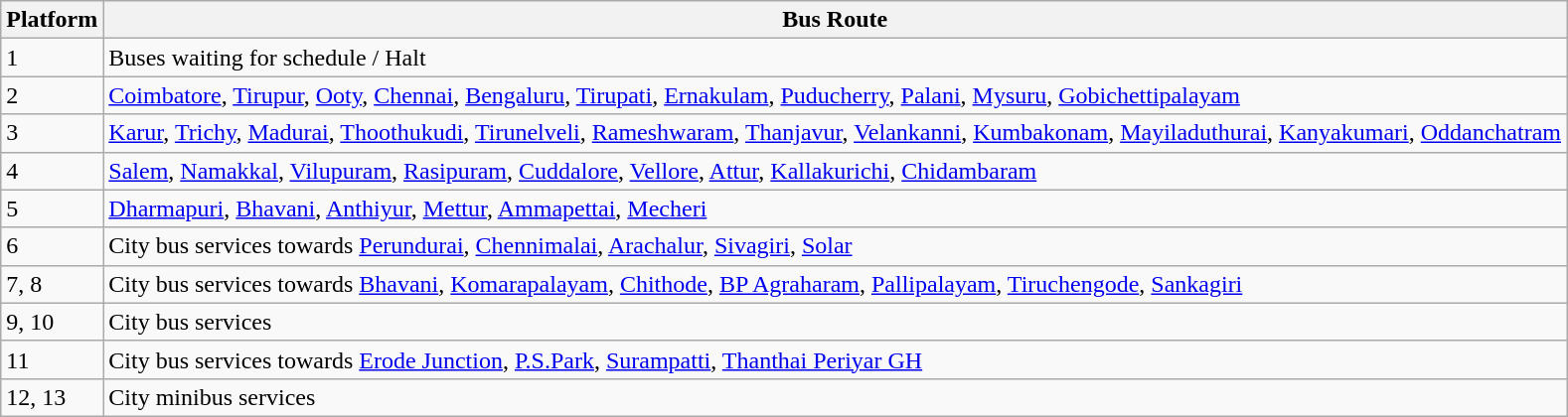<table class ="wikitable">
<tr>
<th>Platform</th>
<th>Bus Route</th>
</tr>
<tr>
<td>1</td>
<td>Buses waiting for schedule / Halt</td>
</tr>
<tr>
<td>2</td>
<td><a href='#'>Coimbatore</a>, <a href='#'>Tirupur</a>, <a href='#'>Ooty</a>, <a href='#'>Chennai</a>, <a href='#'>Bengaluru</a>, <a href='#'>Tirupati</a>, <a href='#'>Ernakulam</a>, <a href='#'>Puducherry</a>, <a href='#'>Palani</a>, <a href='#'>Mysuru</a>, <a href='#'>Gobichettipalayam</a></td>
</tr>
<tr>
<td>3</td>
<td><a href='#'>Karur</a>, <a href='#'>Trichy</a>, <a href='#'>Madurai</a>, <a href='#'>Thoothukudi</a>, <a href='#'>Tirunelveli</a>, <a href='#'>Rameshwaram</a>, <a href='#'>Thanjavur</a>, <a href='#'>Velankanni</a>, <a href='#'>Kumbakonam</a>, <a href='#'>Mayiladuthurai</a>, <a href='#'>Kanyakumari</a>, <a href='#'>Oddanchatram</a></td>
</tr>
<tr>
<td>4</td>
<td><a href='#'>Salem</a>, <a href='#'>Namakkal</a>, <a href='#'>Vilupuram</a>, <a href='#'>Rasipuram</a>, <a href='#'>Cuddalore</a>, <a href='#'>Vellore</a>, <a href='#'>Attur</a>, <a href='#'>Kallakurichi</a>, <a href='#'>Chidambaram</a></td>
</tr>
<tr>
<td>5</td>
<td><a href='#'>Dharmapuri</a>, <a href='#'>Bhavani</a>, <a href='#'>Anthiyur</a>, <a href='#'>Mettur</a>, <a href='#'>Ammapettai</a>, <a href='#'>Mecheri</a></td>
</tr>
<tr>
<td>6</td>
<td>City bus services towards <a href='#'>Perundurai</a>, <a href='#'>Chennimalai</a>, <a href='#'>Arachalur</a>, <a href='#'>Sivagiri</a>, <a href='#'>Solar</a></td>
</tr>
<tr>
<td>7, 8</td>
<td>City bus services towards <a href='#'>Bhavani</a>, <a href='#'>Komarapalayam</a>, <a href='#'>Chithode</a>, <a href='#'>BP Agraharam</a>, <a href='#'>Pallipalayam</a>, <a href='#'>Tiruchengode</a>, <a href='#'>Sankagiri</a></td>
</tr>
<tr>
<td>9, 10</td>
<td>City bus services</td>
</tr>
<tr>
<td>11</td>
<td>City bus services towards <a href='#'>Erode Junction</a>, <a href='#'>P.S.Park</a>, <a href='#'>Surampatti</a>, <a href='#'>Thanthai Periyar GH</a></td>
</tr>
<tr>
<td>12, 13</td>
<td>City minibus services</td>
</tr>
</table>
